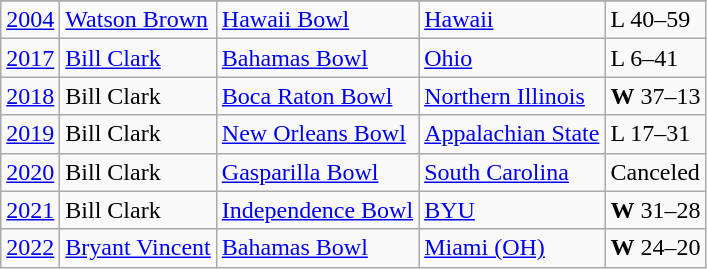<table class="wikitable">
<tr>
</tr>
<tr>
<td><a href='#'>2004</a></td>
<td><a href='#'>Watson Brown</a></td>
<td><a href='#'>Hawaii Bowl</a></td>
<td><a href='#'>Hawaii</a></td>
<td>L 40–59</td>
</tr>
<tr>
<td><a href='#'>2017</a></td>
<td><a href='#'>Bill Clark</a></td>
<td><a href='#'>Bahamas Bowl</a></td>
<td><a href='#'>Ohio</a></td>
<td>L 6–41</td>
</tr>
<tr>
<td><a href='#'>2018</a></td>
<td>Bill Clark</td>
<td><a href='#'>Boca Raton Bowl</a></td>
<td><a href='#'>Northern Illinois</a></td>
<td><strong>W</strong> 37–13</td>
</tr>
<tr>
<td><a href='#'>2019</a></td>
<td>Bill Clark</td>
<td><a href='#'>New Orleans Bowl</a></td>
<td><a href='#'>Appalachian State</a></td>
<td>L 17–31</td>
</tr>
<tr>
<td><a href='#'>2020</a></td>
<td>Bill Clark</td>
<td><a href='#'>Gasparilla Bowl</a></td>
<td><a href='#'>South Carolina</a></td>
<td>Canceled</td>
</tr>
<tr>
<td><a href='#'>2021</a></td>
<td>Bill Clark</td>
<td><a href='#'>Independence Bowl</a></td>
<td><a href='#'>BYU</a></td>
<td><strong>W</strong> 31–28</td>
</tr>
<tr>
<td><a href='#'>2022</a></td>
<td><a href='#'>Bryant Vincent</a></td>
<td><a href='#'>Bahamas Bowl</a></td>
<td><a href='#'>Miami (OH)</a></td>
<td><strong>W</strong> 24–20</td>
</tr>
</table>
